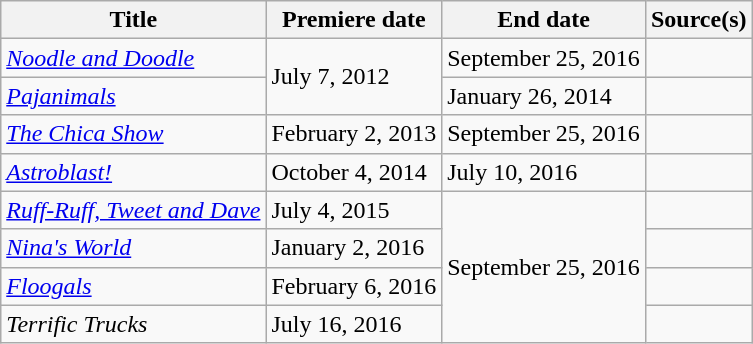<table class="wikitable sortable">
<tr>
<th>Title</th>
<th>Premiere date</th>
<th>End date</th>
<th>Source(s)</th>
</tr>
<tr>
<td><em><a href='#'>Noodle and Doodle</a></em></td>
<td rowspan=2>July 7, 2012</td>
<td>September 25, 2016</td>
<td></td>
</tr>
<tr>
<td><em><a href='#'>Pajanimals</a></em></td>
<td>January 26, 2014</td>
<td></td>
</tr>
<tr>
<td><em><a href='#'>The Chica Show</a></em></td>
<td>February 2, 2013</td>
<td>September 25, 2016</td>
<td></td>
</tr>
<tr>
<td><em><a href='#'>Astroblast!</a></em></td>
<td>October 4, 2014</td>
<td>July 10, 2016</td>
<td></td>
</tr>
<tr>
<td><em><a href='#'>Ruff-Ruff, Tweet and Dave</a></em></td>
<td>July 4, 2015</td>
<td rowspan=4>September 25, 2016</td>
<td></td>
</tr>
<tr>
<td><em><a href='#'>Nina's World</a></em></td>
<td>January 2, 2016</td>
<td></td>
</tr>
<tr>
<td><em><a href='#'>Floogals</a></em></td>
<td>February 6, 2016</td>
<td></td>
</tr>
<tr>
<td><em>Terrific Trucks</em></td>
<td>July 16, 2016</td>
<td></td>
</tr>
</table>
